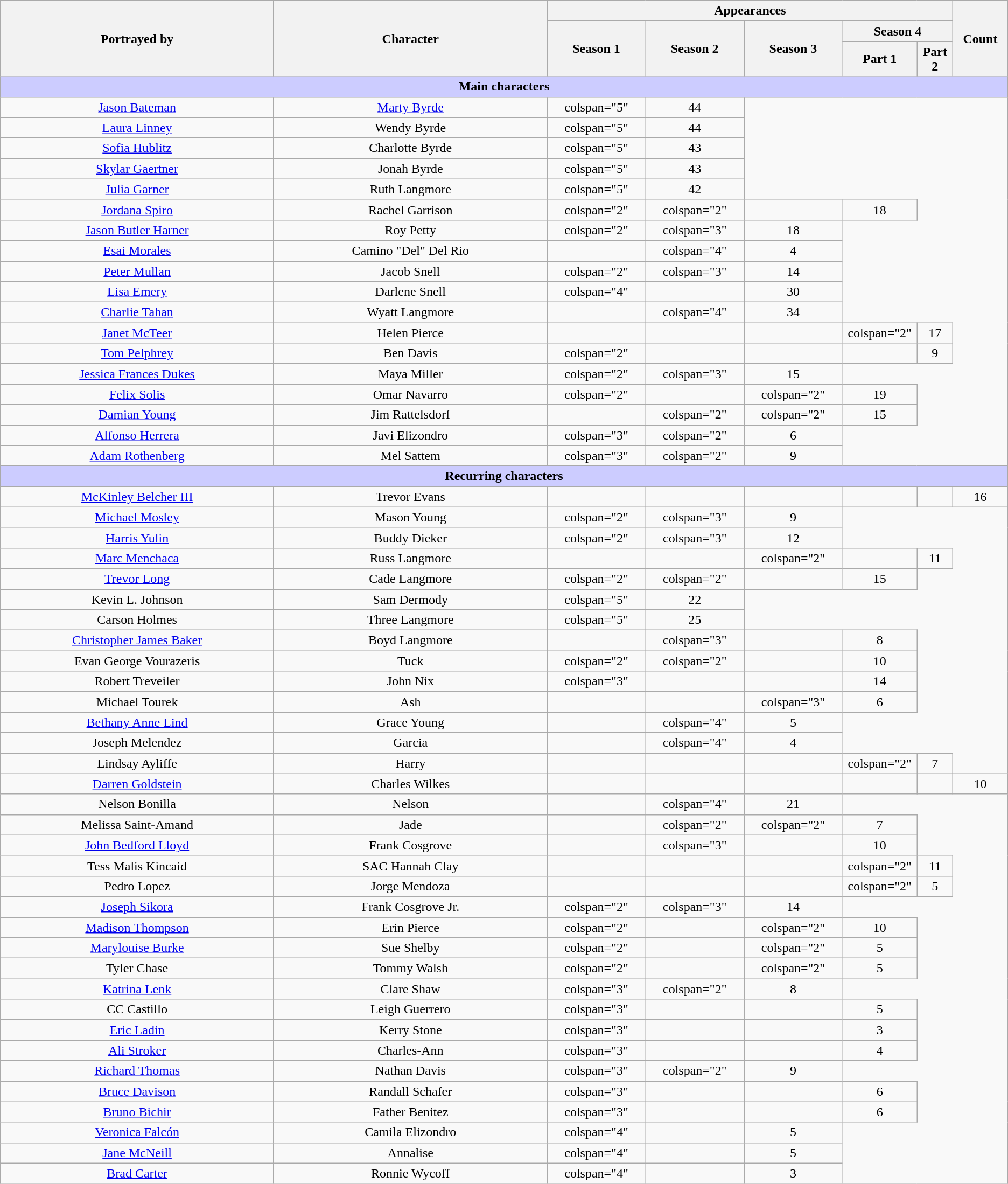<table class="wikitable" style="text-align:center; width:auto">
<tr>
<th rowspan="3" scope="col" style="width:25%;">Portrayed by</th>
<th rowspan="3" scope="col" style="width:25%;">Character</th>
<th scope="col" colspan="5">Appearances</th>
<th rowspan="3" scope="col" style="width:5%;">Count</th>
</tr>
<tr>
<th rowspan="2" scope="col" style="width:9%;">Season 1</th>
<th rowspan="2" scope="col" style="width:9%;">Season 2</th>
<th rowspan="2" scope="col" style="width:9%;">Season 3</th>
<th colspan="2" scope="col" style="width:9%;">Season 4</th>
</tr>
<tr>
<th>Part 1</th>
<th>Part 2</th>
</tr>
<tr>
<th colspan="8" style="background:#ccf;">Main characters</th>
</tr>
<tr>
<td><a href='#'>Jason Bateman</a></td>
<td><a href='#'>Marty Byrde</a></td>
<td>colspan="5" </td>
<td>44</td>
</tr>
<tr>
<td><a href='#'>Laura Linney</a></td>
<td>Wendy Byrde</td>
<td>colspan="5" </td>
<td>44</td>
</tr>
<tr>
<td><a href='#'>Sofia Hublitz</a></td>
<td>Charlotte Byrde</td>
<td>colspan="5" </td>
<td>43</td>
</tr>
<tr>
<td><a href='#'>Skylar Gaertner</a></td>
<td>Jonah Byrde</td>
<td>colspan="5" </td>
<td>43</td>
</tr>
<tr>
<td><a href='#'>Julia Garner</a></td>
<td>Ruth Langmore</td>
<td>colspan="5" </td>
<td>42</td>
</tr>
<tr>
<td><a href='#'>Jordana Spiro</a></td>
<td>Rachel Garrison</td>
<td>colspan="2" </td>
<td>colspan="2" </td>
<td></td>
<td>18</td>
</tr>
<tr>
<td><a href='#'>Jason Butler Harner</a></td>
<td>Roy Petty</td>
<td>colspan="2" </td>
<td>colspan="3" </td>
<td>18</td>
</tr>
<tr>
<td><a href='#'>Esai Morales</a></td>
<td>Camino "Del" Del Rio</td>
<td></td>
<td>colspan="4" </td>
<td>4</td>
</tr>
<tr>
<td><a href='#'>Peter Mullan</a></td>
<td>Jacob Snell</td>
<td>colspan="2" </td>
<td>colspan="3" </td>
<td>14</td>
</tr>
<tr>
<td><a href='#'>Lisa Emery</a></td>
<td>Darlene Snell</td>
<td>colspan="4" </td>
<td></td>
<td>30</td>
</tr>
<tr>
<td><a href='#'>Charlie Tahan</a></td>
<td>Wyatt Langmore</td>
<td></td>
<td>colspan="4" </td>
<td>34</td>
</tr>
<tr>
<td><a href='#'>Janet McTeer</a></td>
<td>Helen Pierce</td>
<td></td>
<td></td>
<td></td>
<td>colspan="2" </td>
<td>17</td>
</tr>
<tr>
<td><a href='#'>Tom Pelphrey</a></td>
<td>Ben Davis</td>
<td>colspan="2" </td>
<td></td>
<td></td>
<td></td>
<td>9</td>
</tr>
<tr>
<td><a href='#'>Jessica Frances Dukes</a></td>
<td>Maya Miller</td>
<td>colspan="2" </td>
<td>colspan="3" </td>
<td>15</td>
</tr>
<tr>
<td><a href='#'>Felix Solis</a></td>
<td>Omar Navarro</td>
<td>colspan="2" </td>
<td></td>
<td>colspan="2" </td>
<td>19</td>
</tr>
<tr>
<td><a href='#'>Damian Young</a></td>
<td>Jim Rattelsdorf</td>
<td></td>
<td>colspan="2" </td>
<td>colspan="2" </td>
<td>15</td>
</tr>
<tr>
<td><a href='#'>Alfonso Herrera</a></td>
<td>Javi Elizondro</td>
<td>colspan="3" </td>
<td>colspan="2" </td>
<td>6</td>
</tr>
<tr>
<td><a href='#'>Adam Rothenberg</a></td>
<td>Mel Sattem</td>
<td>colspan="3" </td>
<td>colspan="2" </td>
<td>9</td>
</tr>
<tr>
<th colspan="8" style="background:#ccf;">Recurring characters</th>
</tr>
<tr>
<td><a href='#'>McKinley Belcher III</a></td>
<td>Trevor Evans</td>
<td></td>
<td></td>
<td></td>
<td></td>
<td></td>
<td>16</td>
</tr>
<tr>
<td><a href='#'>Michael Mosley</a></td>
<td>Mason Young</td>
<td>colspan="2" </td>
<td>colspan="3" </td>
<td>9</td>
</tr>
<tr>
<td><a href='#'>Harris Yulin</a></td>
<td>Buddy Dieker</td>
<td>colspan="2" </td>
<td>colspan="3" </td>
<td>12</td>
</tr>
<tr>
<td><a href='#'>Marc Menchaca</a></td>
<td>Russ Langmore</td>
<td></td>
<td></td>
<td>colspan="2" </td>
<td></td>
<td>11</td>
</tr>
<tr>
<td><a href='#'>Trevor Long</a></td>
<td>Cade Langmore</td>
<td>colspan="2" </td>
<td>colspan="2" </td>
<td></td>
<td>15</td>
</tr>
<tr>
<td>Kevin L. Johnson</td>
<td>Sam Dermody</td>
<td>colspan="5" </td>
<td>22</td>
</tr>
<tr>
<td>Carson Holmes</td>
<td>Three Langmore</td>
<td>colspan="5" </td>
<td>25</td>
</tr>
<tr>
<td><a href='#'>Christopher James Baker</a></td>
<td>Boyd Langmore</td>
<td></td>
<td>colspan="3" </td>
<td></td>
<td>8</td>
</tr>
<tr>
<td>Evan George Vourazeris</td>
<td>Tuck</td>
<td>colspan="2" </td>
<td>colspan="2" </td>
<td></td>
<td>10</td>
</tr>
<tr>
<td>Robert Treveiler</td>
<td>John Nix</td>
<td>colspan="3" </td>
<td></td>
<td></td>
<td>14</td>
</tr>
<tr>
<td>Michael Tourek</td>
<td>Ash</td>
<td></td>
<td></td>
<td>colspan="3" </td>
<td>6</td>
</tr>
<tr>
<td><a href='#'>Bethany Anne Lind</a></td>
<td>Grace Young</td>
<td></td>
<td>colspan="4" </td>
<td>5</td>
</tr>
<tr>
<td>Joseph Melendez</td>
<td>Garcia</td>
<td></td>
<td>colspan="4" </td>
<td>4</td>
</tr>
<tr>
<td>Lindsay Ayliffe</td>
<td>Harry</td>
<td></td>
<td></td>
<td></td>
<td>colspan="2" </td>
<td>7</td>
</tr>
<tr>
<td><a href='#'>Darren Goldstein</a></td>
<td>Charles Wilkes</td>
<td></td>
<td></td>
<td></td>
<td></td>
<td></td>
<td>10</td>
</tr>
<tr>
<td>Nelson Bonilla</td>
<td>Nelson</td>
<td></td>
<td>colspan="4" </td>
<td>21</td>
</tr>
<tr>
<td>Melissa Saint-Amand</td>
<td>Jade</td>
<td></td>
<td>colspan="2" </td>
<td>colspan="2" </td>
<td>7</td>
</tr>
<tr>
<td><a href='#'>John Bedford Lloyd</a></td>
<td>Frank Cosgrove</td>
<td></td>
<td>colspan="3" </td>
<td></td>
<td>10</td>
</tr>
<tr>
<td>Tess Malis Kincaid</td>
<td>SAC Hannah Clay</td>
<td></td>
<td></td>
<td></td>
<td>colspan="2" </td>
<td>11</td>
</tr>
<tr>
<td>Pedro Lopez</td>
<td>Jorge Mendoza</td>
<td></td>
<td></td>
<td></td>
<td>colspan="2" </td>
<td>5</td>
</tr>
<tr>
<td><a href='#'>Joseph Sikora</a></td>
<td>Frank Cosgrove Jr.</td>
<td>colspan="2" </td>
<td>colspan="3" </td>
<td>14</td>
</tr>
<tr>
<td><a href='#'>Madison Thompson</a></td>
<td>Erin Pierce</td>
<td>colspan="2" </td>
<td></td>
<td>colspan="2" </td>
<td>10</td>
</tr>
<tr>
<td><a href='#'>Marylouise Burke</a></td>
<td>Sue Shelby</td>
<td>colspan="2" </td>
<td></td>
<td>colspan="2" </td>
<td>5</td>
</tr>
<tr>
<td>Tyler Chase</td>
<td>Tommy Walsh</td>
<td>colspan="2" </td>
<td></td>
<td>colspan="2" </td>
<td>5</td>
</tr>
<tr>
<td><a href='#'>Katrina Lenk</a></td>
<td>Clare Shaw</td>
<td>colspan="3" </td>
<td>colspan="2" </td>
<td>8</td>
</tr>
<tr>
<td>CC Castillo</td>
<td>Leigh Guerrero</td>
<td>colspan="3" </td>
<td></td>
<td></td>
<td>5</td>
</tr>
<tr>
<td><a href='#'>Eric Ladin</a></td>
<td>Kerry Stone</td>
<td>colspan="3" </td>
<td></td>
<td></td>
<td>3</td>
</tr>
<tr>
<td><a href='#'>Ali Stroker</a></td>
<td>Charles-Ann</td>
<td>colspan="3" </td>
<td></td>
<td></td>
<td>4</td>
</tr>
<tr>
<td><a href='#'>Richard Thomas</a></td>
<td>Nathan Davis</td>
<td>colspan="3" </td>
<td>colspan="2" </td>
<td>9</td>
</tr>
<tr>
<td><a href='#'>Bruce Davison</a></td>
<td>Randall Schafer</td>
<td>colspan="3" </td>
<td></td>
<td></td>
<td>6</td>
</tr>
<tr>
<td><a href='#'>Bruno Bichir</a></td>
<td>Father Benitez</td>
<td>colspan="3" </td>
<td></td>
<td></td>
<td>6</td>
</tr>
<tr>
<td><a href='#'>Veronica Falcón</a></td>
<td>Camila Elizondro</td>
<td>colspan="4" </td>
<td></td>
<td>5</td>
</tr>
<tr>
<td><a href='#'>Jane McNeill</a></td>
<td>Annalise</td>
<td>colspan="4" </td>
<td></td>
<td>5</td>
</tr>
<tr>
<td><a href='#'>Brad Carter</a></td>
<td>Ronnie Wycoff</td>
<td>colspan="4" </td>
<td></td>
<td>3</td>
</tr>
</table>
